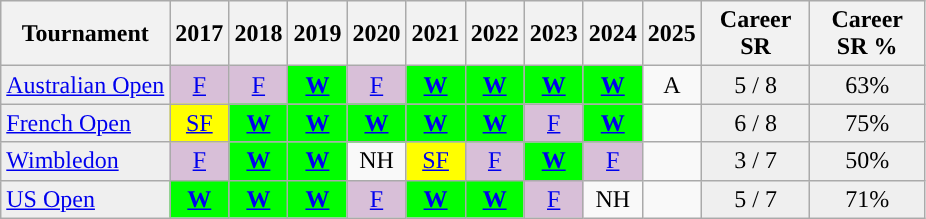<table class="wikitable">
<tr style="background:#efefef;">
<th>Tournament</th>
<th>2017</th>
<th>2018</th>
<th>2019</th>
<th>2020</th>
<th>2021</th>
<th>2022</th>
<th>2023</th>
<th>2024</th>
<th>2025</th>
<th style="width:65px;">Career SR</th>
<th style="width:69px;">Career SR %</th>
</tr>
<tr>
<td style="background:#efefef;"><a href='#'>Australian Open</a></td>
<td style="text-align:center; background:thistle;"><a href='#'>F</a></td>
<td style="text-align:center; background:thistle;"><a href='#'>F</a></td>
<td style="text-align:center; background:lime;"><strong><a href='#'>W</a></strong></td>
<td style="text-align:center; background:thistle;"><a href='#'>F</a></td>
<td style="text-align:center; background:lime;"><strong><a href='#'>W</a></strong></td>
<td style="text-align:center; background:lime;"><strong><a href='#'>W</a></strong></td>
<td style="text-align:center; background:lime;"><strong><a href='#'>W</a></strong></td>
<td style="text-align:center; background:lime;"><strong><a href='#'>W</a></strong></td>
<td style="text-align:center;">A</td>
<td style="text-align:center; background:#efefef;">5 / 8</td>
<td style="text-align:center; background:#efefef;">63%</td>
</tr>
<tr>
<td style="background:#efefef;"><a href='#'>French Open</a></td>
<td style="text-align:center; background:yellow;"><a href='#'>SF</a></td>
<td style="text-align:center; background:lime;"><strong><a href='#'>W</a></strong></td>
<td style="text-align:center; background:lime;"><strong><a href='#'>W</a></strong></td>
<td style="text-align:center; background:lime;"><strong><a href='#'>W</a></strong></td>
<td style="text-align:center; background:lime;"><strong><a href='#'>W</a></strong></td>
<td style="text-align:center; background:lime;"><strong><a href='#'>W</a></strong></td>
<td style="text-align:center; background:thistle;"><a href='#'>F</a></td>
<td style="text-align:center; background:lime;"><strong><a href='#'>W</a></strong></td>
<td></td>
<td style="text-align:center; background:#efefef;">6 / 8</td>
<td style="text-align:center; background:#efefef;">75%</td>
</tr>
<tr>
<td style="background:#efefef;"><a href='#'>Wimbledon</a></td>
<td style="text-align:center; background:thistle;"><a href='#'>F</a></td>
<td style="text-align:center; background:lime;"><strong><a href='#'>W</a></strong></td>
<td style="text-align:center; background:lime;"><strong><a href='#'>W</a></strong></td>
<td style="text-align:center;">NH</td>
<td style="text-align:center; background:yellow;"><a href='#'>SF</a></td>
<td style="text-align:center; background:thistle;"><a href='#'>F</a></td>
<td style="text-align:center; background:lime;"><strong><a href='#'>W</a></strong></td>
<td style="text-align:center; background:thistle;"><a href='#'>F</a></td>
<td></td>
<td style="text-align:center; background:#efefef;">3 / 7</td>
<td style="text-align:center; background:#efefef;">50%</td>
</tr>
<tr>
<td style="background:#efefef;"><a href='#'>US Open</a></td>
<td style="text-align:center; background:lime;"><strong><a href='#'>W</a></strong></td>
<td style="text-align:center; background:lime;"><strong><a href='#'>W</a></strong></td>
<td style="text-align:center; background:lime;"><strong><a href='#'>W</a></strong></td>
<td style="text-align:center; background:thistle;"><a href='#'>F</a></td>
<td style="text-align:center; background:lime;"><strong><a href='#'>W</a></strong></td>
<td style="text-align:center; background:lime;"><strong><a href='#'>W</a></strong></td>
<td style="text-align:center; background:thistle;"><a href='#'>F</a></td>
<td style="text-align:center;">NH</td>
<td></td>
<td style="text-align:center; background:#efefef;">5 / 7</td>
<td style="text-align:center; background:#efefef;">71%</td>
</tr>
</table>
